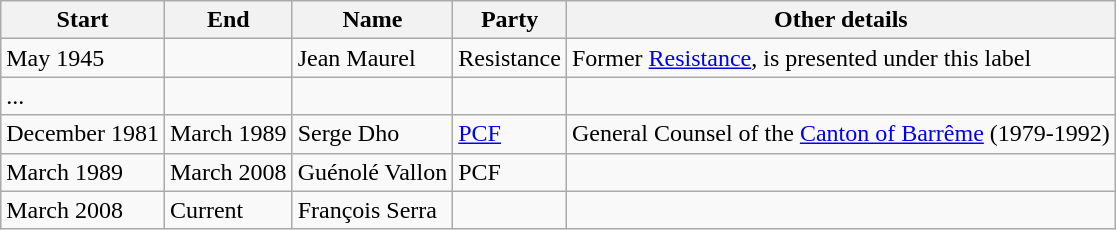<table border="1" class="wikitable">
<tr>
<th>Start</th>
<th>End</th>
<th>Name</th>
<th>Party</th>
<th>Other details</th>
</tr>
<tr>
<td>May 1945</td>
<td></td>
<td>Jean Maurel</td>
<td>Resistance</td>
<td>Former <a href='#'>Resistance</a>, is presented under this label</td>
</tr>
<tr>
<td>...</td>
<td></td>
<td></td>
<td></td>
</tr>
<tr>
<td>December 1981</td>
<td>March 1989</td>
<td>Serge Dho</td>
<td><a href='#'>PCF</a></td>
<td>General Counsel of the <a href='#'>Canton of Barrême</a> (1979-1992)</td>
</tr>
<tr>
<td>March 1989</td>
<td>March 2008</td>
<td>Guénolé Vallon</td>
<td>PCF</td>
<td></td>
</tr>
<tr>
<td>March 2008</td>
<td>Current</td>
<td>François Serra</td>
<td></td>
</tr>
</table>
